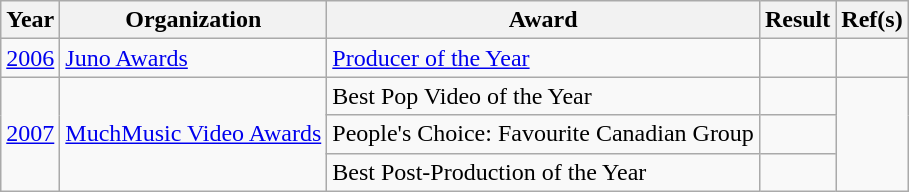<table class="wikitable plainrowheaders">
<tr align=center>
<th scope="col">Year</th>
<th scope="col">Organization</th>
<th scope="col">Award</th>
<th scope="col">Result</th>
<th scope="col">Ref(s)</th>
</tr>
<tr>
<td><a href='#'>2006</a></td>
<td><a href='#'>Juno Awards</a></td>
<td><a href='#'>Producer of the Year</a></td>
<td></td>
<td style="text-align:center;"></td>
</tr>
<tr>
<td rowspan="3"><a href='#'>2007</a></td>
<td rowspan="3"><a href='#'>MuchMusic Video Awards</a></td>
<td>Best Pop Video of the Year</td>
<td></td>
<td style="text-align:center;" rowspan="3"></td>
</tr>
<tr>
<td>People's Choice: Favourite Canadian Group</td>
<td></td>
</tr>
<tr>
<td>Best Post-Production of the Year</td>
<td></td>
</tr>
</table>
